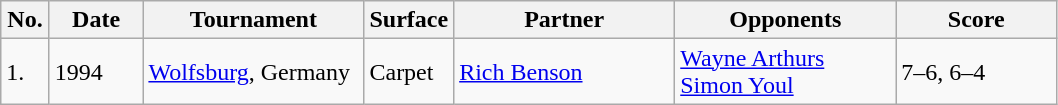<table class="sortable wikitable">
<tr>
<th style="width:25px">No.</th>
<th style="width:55px">Date</th>
<th style="width:140px">Tournament</th>
<th style="width:50px">Surface</th>
<th style="width:140px">Partner</th>
<th style="width:140px">Opponents</th>
<th style="width:100px" class="unsortable">Score</th>
</tr>
<tr>
<td>1.</td>
<td>1994</td>
<td><a href='#'>Wolfsburg</a>, Germany</td>
<td>Carpet</td>
<td> <a href='#'>Rich Benson</a></td>
<td> <a href='#'>Wayne Arthurs</a><br> <a href='#'>Simon Youl</a></td>
<td>7–6, 6–4</td>
</tr>
</table>
